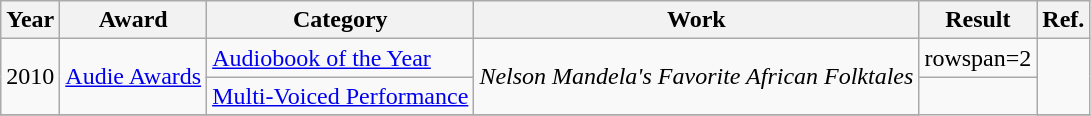<table class="wikitable">
<tr>
<th>Year</th>
<th>Award</th>
<th>Category</th>
<th>Work</th>
<th>Result</th>
<th>Ref.</th>
</tr>
<tr>
<td rowspan=2>2010</td>
<td rowspan="2"><a href='#'>Audie Awards</a></td>
<td><a href='#'>Audiobook of the Year</a></td>
<td rowspan=2><em>Nelson Mandela's Favorite African Folktales</em></td>
<td>rowspan=2 </td>
<td rowspan=2></td>
</tr>
<tr>
<td><a href='#'>Multi-Voiced Performance</a></td>
</tr>
<tr>
</tr>
</table>
